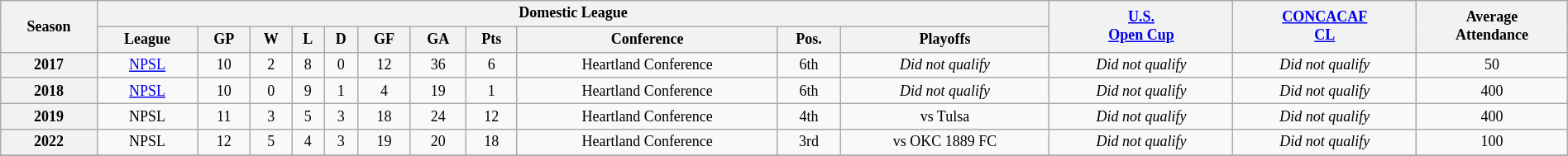<table class="wikitable" style="text-align: center; font-size: 12px" width="100%">
<tr>
<th rowspan="2">Season</th>
<th colspan="11">Domestic League</th>
<th rowspan="2"><a href='#'>U.S.<br>Open Cup</a></th>
<th rowspan="2"><a href='#'>CONCACAF<br>CL</a></th>
<th rowspan="2">Average<br>Attendance</th>
</tr>
<tr>
<th>League</th>
<th>GP</th>
<th>W</th>
<th>L</th>
<th>D</th>
<th>GF</th>
<th>GA</th>
<th>Pts</th>
<th>Conference</th>
<th>Pos.</th>
<th>Playoffs</th>
</tr>
<tr>
<th>2017</th>
<td><a href='#'>NPSL</a></td>
<td>10</td>
<td>2</td>
<td>8</td>
<td>0</td>
<td>12</td>
<td>36</td>
<td>6</td>
<td>Heartland Conference</td>
<td>6th</td>
<td><em>Did not qualify</em></td>
<td><em>Did not qualify</em></td>
<td><em>Did not qualify</em></td>
<td>50</td>
</tr>
<tr>
<th>2018</th>
<td><a href='#'>NPSL</a></td>
<td>10</td>
<td>0</td>
<td>9</td>
<td>1</td>
<td>4</td>
<td>19</td>
<td>1</td>
<td>Heartland Conference</td>
<td>6th</td>
<td><em>Did not qualify</em></td>
<td><em>Did not qualify</em></td>
<td><em>Did not qualify</em></td>
<td>400</td>
</tr>
<tr>
<th>2019</th>
<td>NPSL</td>
<td>11</td>
<td>3</td>
<td>5</td>
<td>3</td>
<td>18</td>
<td>24</td>
<td>12</td>
<td>Heartland Conference</td>
<td>4th</td>
<td>vs Tulsa</td>
<td><em>Did not qualify</em></td>
<td><em>Did not qualify</em></td>
<td>400</td>
</tr>
<tr>
<th>2022</th>
<td>NPSL</td>
<td>12</td>
<td>5</td>
<td>4</td>
<td>3</td>
<td>19</td>
<td>20</td>
<td>18</td>
<td>Heartland Conference</td>
<td>3rd</td>
<td>vs OKC 1889 FC</td>
<td><em>Did not qualify</em></td>
<td><em>Did not qualify</em></td>
<td>100</td>
</tr>
<tr>
</tr>
</table>
